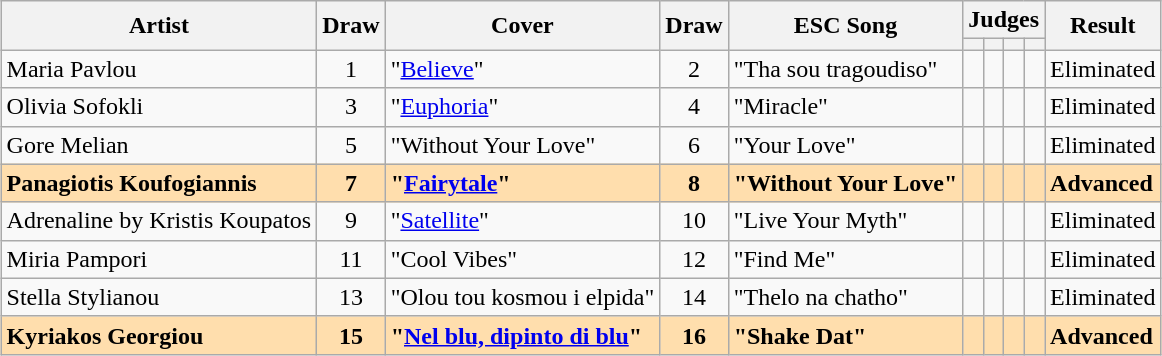<table class="sortable wikitable" style="margin: 1em auto 1em auto; text-align:center">
<tr>
<th rowspan="2" scope="col">Artist</th>
<th scope="col" rowspan="2">Draw</th>
<th rowspan="2" scope="col">Cover </th>
<th rowspan="2">Draw</th>
<th scope="col" rowspan="2">ESC Song</th>
<th scope="col" colspan="4">Judges</th>
<th scope="col" rowspan="2">Result</th>
</tr>
<tr>
<th scope="col" class="unsortable"></th>
<th scope="col" class="unsortable"></th>
<th scope="col" class="unsortable"></th>
<th scope="col" class="unsortable"></th>
</tr>
<tr>
<td align="left">Maria Pavlou</td>
<td>1</td>
<td align="left">"<a href='#'>Believe</a>" </td>
<td>2</td>
<td align="left">"Tha sou tragoudiso"</td>
<td></td>
<td></td>
<td></td>
<td></td>
<td align="left">Eliminated</td>
</tr>
<tr>
<td align="left">Olivia Sofokli</td>
<td>3</td>
<td align="left">"<a href='#'>Euphoria</a>" </td>
<td>4</td>
<td align="left">"Miracle"</td>
<td></td>
<td></td>
<td></td>
<td></td>
<td align="left">Eliminated</td>
</tr>
<tr>
<td align="left">Gore Melian</td>
<td>5</td>
<td align="left">"Without Your Love" </td>
<td>6</td>
<td align="left">"Your Love"</td>
<td></td>
<td></td>
<td></td>
<td></td>
<td align="left">Eliminated</td>
</tr>
<tr style="font-weight:bold; background:#FFDEAD;">
<td align="left">Panagiotis Koufogiannis</td>
<td>7</td>
<td align="left">"<a href='#'>Fairytale</a>" </td>
<td>8</td>
<td align="left">"Without Your Love"</td>
<td></td>
<td></td>
<td></td>
<td></td>
<td align="left">Advanced</td>
</tr>
<tr>
<td align="left">Adrenaline by Kristis Koupatos</td>
<td>9</td>
<td align="left">"<a href='#'>Satellite</a>" </td>
<td>10</td>
<td align="left">"Live Your Myth"</td>
<td></td>
<td></td>
<td></td>
<td></td>
<td align="left">Eliminated</td>
</tr>
<tr>
<td align="left">Miria Pampori</td>
<td>11</td>
<td align="left">"Cool Vibes" </td>
<td>12</td>
<td align="left">"Find Me"</td>
<td></td>
<td></td>
<td></td>
<td></td>
<td align="left">Eliminated</td>
</tr>
<tr>
<td align="left">Stella Stylianou</td>
<td>13</td>
<td align="left">"Olou tou kosmou i elpida" </td>
<td>14</td>
<td align="left">"Thelo na chatho"</td>
<td></td>
<td></td>
<td></td>
<td></td>
<td align="left">Eliminated</td>
</tr>
<tr style="font-weight:bold; background:#FFDEAD;">
<td align="left">Kyriakos Georgiou</td>
<td>15</td>
<td align="left">"<a href='#'>Nel blu, dipinto di blu</a>" </td>
<td>16</td>
<td align="left">"Shake Dat"</td>
<td></td>
<td></td>
<td></td>
<td></td>
<td align="left">Advanced</td>
</tr>
</table>
